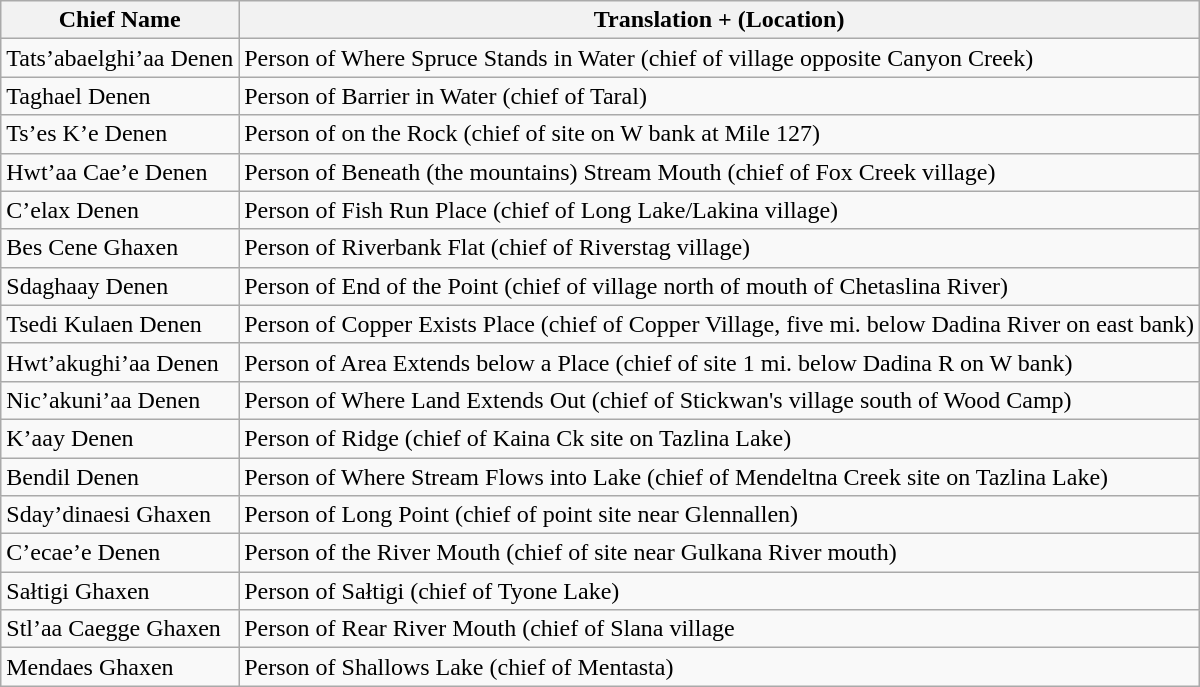<table class="wikitable">
<tr>
<th>Chief Name</th>
<th>Translation + (Location)</th>
</tr>
<tr>
<td>Tats’abaelghi’aa Denen</td>
<td>Person of Where Spruce Stands in Water (chief of village opposite Canyon Creek)</td>
</tr>
<tr>
<td>Taghael Denen</td>
<td>Person of Barrier in Water (chief of Taral)</td>
</tr>
<tr>
<td>Ts’es K’e Denen</td>
<td>Person of on the Rock (chief of site on W bank at Mile 127)</td>
</tr>
<tr>
<td>Hwt’aa Cae’e Denen</td>
<td>Person of Beneath (the mountains) Stream Mouth (chief of Fox Creek village)</td>
</tr>
<tr>
<td>C’elax Denen</td>
<td>Person of Fish Run Place (chief of Long Lake/Lakina village)</td>
</tr>
<tr>
<td>Bes Cene Ghaxen</td>
<td>Person of Riverbank Flat (chief of Riverstag village)</td>
</tr>
<tr>
<td>Sdaghaay Denen</td>
<td>Person of End of the Point (chief of village north of mouth of Chetaslina River)</td>
</tr>
<tr>
<td>Tsedi Kulaen Denen</td>
<td>Person of Copper Exists Place (chief of Copper Village, five mi. below Dadina River on east bank)</td>
</tr>
<tr>
<td>Hwt’akughi’aa Denen</td>
<td>Person of Area Extends below a Place (chief of site 1 mi. below Dadina R on W bank)</td>
</tr>
<tr>
<td>Nic’akuni’aa Denen</td>
<td>Person of Where Land Extends Out (chief of Stickwan's village south of Wood Camp)</td>
</tr>
<tr>
<td>K’aay Denen</td>
<td>Person of Ridge (chief of Kaina Ck site on Tazlina Lake)</td>
</tr>
<tr>
<td>Bendil Denen</td>
<td>Person of Where Stream Flows into Lake (chief of Mendeltna Creek site on Tazlina Lake)</td>
</tr>
<tr>
<td>Sday’dinaesi Ghaxen</td>
<td>Person of Long Point (chief of point site near Glennallen)</td>
</tr>
<tr>
<td>C’ecae’e Denen</td>
<td>Person of the River Mouth (chief of site near Gulkana River mouth)</td>
</tr>
<tr>
<td>Sałtigi Ghaxen</td>
<td>Person of Sałtigi (chief of Tyone Lake)</td>
</tr>
<tr>
<td>Stl’aa Caegge Ghaxen</td>
<td>Person of Rear River Mouth (chief of Slana village</td>
</tr>
<tr>
<td>Mendaes Ghaxen</td>
<td>Person of Shallows Lake (chief of Mentasta)</td>
</tr>
</table>
